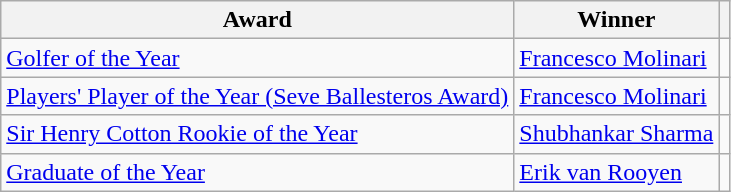<table class="wikitable">
<tr>
<th>Award</th>
<th>Winner</th>
<th></th>
</tr>
<tr>
<td><a href='#'>Golfer of the Year</a></td>
<td> <a href='#'>Francesco Molinari</a></td>
<td></td>
</tr>
<tr>
<td><a href='#'>Players' Player of the Year (Seve Ballesteros Award)</a></td>
<td> <a href='#'>Francesco Molinari</a></td>
<td></td>
</tr>
<tr>
<td><a href='#'>Sir Henry Cotton Rookie of the Year</a></td>
<td> <a href='#'>Shubhankar Sharma</a></td>
<td></td>
</tr>
<tr>
<td><a href='#'>Graduate of the Year</a></td>
<td> <a href='#'>Erik van Rooyen</a></td>
<td></td>
</tr>
</table>
